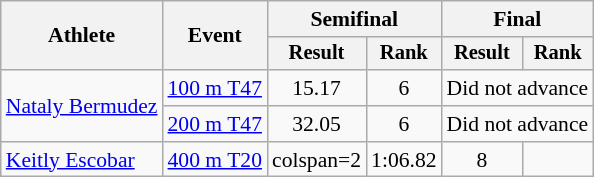<table class="wikitable" style="font-size:90%">
<tr>
<th rowspan="2">Athlete</th>
<th rowspan="2">Event</th>
<th colspan="2">Semifinal</th>
<th colspan="2">Final</th>
</tr>
<tr style="font-size:95%">
<th>Result</th>
<th>Rank</th>
<th>Result</th>
<th>Rank</th>
</tr>
<tr align=center>
<td align=left rowspan=2><a href='#'>Nataly Bermudez</a></td>
<td align=left><a href='#'>100 m T47</a></td>
<td>15.17</td>
<td>6</td>
<td colspan=2>Did not advance</td>
</tr>
<tr align=center>
<td align=left><a href='#'>200 m T47</a></td>
<td>32.05</td>
<td>6</td>
<td colspan=2>Did not advance</td>
</tr>
<tr align=center>
<td align=left><a href='#'>Keitly Escobar</a></td>
<td align=left><a href='#'>400 m T20</a></td>
<td>colspan=2 </td>
<td>1:06.82</td>
<td>8</td>
</tr>
</table>
